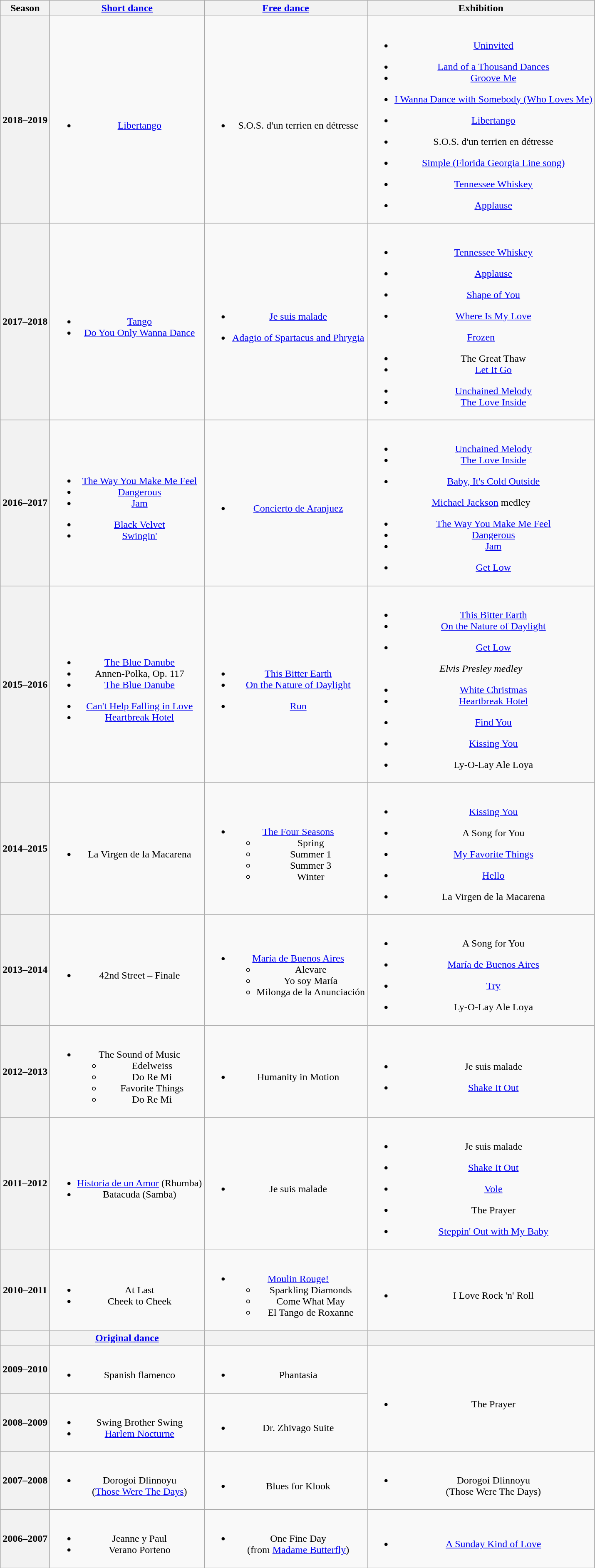<table class="wikitable" style="text-align:center">
<tr>
<th>Season</th>
<th><a href='#'>Short dance</a></th>
<th><a href='#'>Free dance</a></th>
<th>Exhibition</th>
</tr>
<tr>
<th>2018–2019 <br></th>
<td><br><ul><li> <a href='#'>Libertango</a> <br></li></ul></td>
<td><br><ul><li>S.O.S. d'un terrien en détresse <br></li></ul></td>
<td><br><ul><li><a href='#'>Uninvited</a> <br></li></ul><ul><li><a href='#'>Land of a Thousand Dances</a> <br></li><li><a href='#'>Groove Me</a> <br></li></ul><ul><li><a href='#'>I Wanna Dance with Somebody (Who Loves Me)</a> <br></li></ul><ul><li><a href='#'>Libertango</a> <br></li></ul><ul><li>S.O.S. d'un terrien en détresse <br></li></ul><ul><li><a href='#'>Simple (Florida Georgia Line song)</a> <br></li></ul><ul><li><a href='#'>Tennessee Whiskey</a> <br></li></ul><ul><li><a href='#'>Applause</a> <br></li></ul></td>
</tr>
<tr>
<th>2017–2018 <br></th>
<td><br><ul><li> <a href='#'>Tango</a> <br></li><li> <a href='#'>Do You Only Wanna Dance</a> <br></li></ul></td>
<td><br><ul><li><a href='#'>Je suis malade</a> <br></li></ul><ul><li><a href='#'>Adagio of Spartacus and Phrygia</a> <br></li></ul></td>
<td><br><ul><li><a href='#'>Tennessee Whiskey</a> <br></li></ul><ul><li><a href='#'>Applause</a> <br></li></ul><ul><li><a href='#'>Shape of You</a> <br></li></ul><ul><li><a href='#'>Where Is My Love</a> <br></li></ul><a href='#'>Frozen</a><ul><li>The Great Thaw</li><li><a href='#'>Let It Go</a> <br></li></ul><ul><li><a href='#'>Unchained Melody</a> <br></li><li><a href='#'>The Love Inside</a> <br></li></ul></td>
</tr>
<tr>
<th>2016–2017 <br> </th>
<td><br><ul><li> <a href='#'>The Way You Make Me Feel</a> <br></li><li> <a href='#'>Dangerous</a> <br></li><li> <a href='#'>Jam</a> <br></li></ul><ul><li> <a href='#'>Black Velvet</a> <br></li><li> <a href='#'>Swingin'</a> <br></li></ul></td>
<td><br><ul><li><a href='#'>Concierto de Aranjuez</a> <br></li></ul></td>
<td><br><ul><li><a href='#'>Unchained Melody</a> <br></li><li><a href='#'>The Love Inside</a> <br></li></ul><ul><li><a href='#'>Baby, It's Cold Outside</a> <br></li></ul><a href='#'>Michael Jackson</a> medley<ul><li><a href='#'>The Way You Make Me Feel</a> <br> </li><li><a href='#'>Dangerous</a></li><li><a href='#'>Jam</a> <br> </li></ul><ul><li><a href='#'>Get Low</a> <br></li></ul></td>
</tr>
<tr>
<th>2015–2016 <br> </th>
<td><br><ul><li> <a href='#'>The Blue Danube</a></li><li> Annen-Polka, Op. 117</li><li> <a href='#'>The Blue Danube</a> <br></li></ul><ul><li> <a href='#'>Can't Help Falling in Love</a></li><li> <a href='#'>Heartbreak Hotel</a> <br></li></ul></td>
<td><br><ul><li><a href='#'>This Bitter Earth</a></li><li><a href='#'>On the Nature of Daylight</a> <br></li></ul><ul><li><a href='#'>Run</a> <br></li></ul></td>
<td><br><ul><li><a href='#'>This Bitter Earth</a></li><li><a href='#'>On the Nature of Daylight</a> <br></li></ul><ul><li><a href='#'>Get Low</a> <br></li></ul><em>Elvis Presley medley</em><ul><li><a href='#'>White Christmas</a> <br></li><li><a href='#'>Heartbreak Hotel</a> <br></li></ul><ul><li><a href='#'>Find You</a> <br></li></ul><ul><li><a href='#'>Kissing You</a> <br></li></ul><ul><li>Ly-O-Lay Ale Loya <br></li></ul></td>
</tr>
<tr>
<th>2014–2015 <br> </th>
<td><br><ul><li> La Virgen de la Macarena <br></li></ul></td>
<td><br><ul><li><a href='#'>The Four Seasons</a> <br><ul><li>Spring</li><li>Summer 1</li><li>Summer 3</li><li>Winter <br></li></ul></li></ul></td>
<td><br><ul><li><a href='#'>Kissing You</a> <br></li></ul><ul><li>A Song for You <br></li></ul><ul><li><a href='#'>My Favorite Things</a> <br></li></ul><ul><li><a href='#'>Hello</a></li></ul><ul><li>La Virgen de la Macarena <br></li></ul></td>
</tr>
<tr>
<th>2013–2014 <br> </th>
<td><br><ul><li> 42nd Street – Finale <br></li></ul></td>
<td><br><ul><li><a href='#'>María de Buenos Aires</a> <br><ul><li>Alevare</li><li>Yo soy María</li><li>Milonga de la Anunciación <br></li></ul></li></ul></td>
<td><br><ul><li>A Song for You <br></li></ul><ul><li><a href='#'>María de Buenos Aires</a> <br></li></ul><ul><li><a href='#'>Try</a> <br></li></ul><ul><li>Ly-O-Lay Ale Loya <br></li></ul></td>
</tr>
<tr>
<th>2012–2013 <br> </th>
<td><br><ul><li>The Sound of Music <br><ul><li> Edelweiss</li><li> Do Re Mi</li><li> Favorite Things</li><li> Do Re Mi</li></ul></li></ul></td>
<td><br><ul><li>Humanity in Motion <br></li></ul></td>
<td><br><ul><li>Je suis malade <br></li></ul><ul><li><a href='#'>Shake It Out</a> <br></li></ul></td>
</tr>
<tr>
<th>2011–2012 <br> </th>
<td><br><ul><li><a href='#'>Historia de un Amor</a> (Rhumba) <br></li><li>Batacuda (Samba) <br></li></ul></td>
<td><br><ul><li>Je suis malade <br></li></ul></td>
<td><br><ul><li>Je suis malade <br></li></ul><ul><li><a href='#'>Shake It Out</a> <br></li></ul><ul><li><a href='#'>Vole</a> <br></li></ul><ul><li>The Prayer <br></li></ul><ul><li><a href='#'>Steppin' Out with My Baby</a> <br></li></ul></td>
</tr>
<tr>
<th>2010–2011 <br> </th>
<td><br><ul><li>At Last <br></li><li>Cheek to Cheek <br></li></ul></td>
<td><br><ul><li><a href='#'>Moulin Rouge!</a><ul><li>Sparkling Diamonds</li><li>Come What May</li><li>El Tango de Roxanne</li></ul></li></ul></td>
<td><br><ul><li>I Love Rock 'n' Roll <br> </li></ul></td>
</tr>
<tr>
<th></th>
<th><a href='#'>Original dance</a></th>
<th></th>
<th></th>
</tr>
<tr>
<th>2009–2010 <br> </th>
<td><br><ul><li>Spanish flamenco</li></ul></td>
<td><br><ul><li>Phantasia <br></li></ul></td>
<td rowspan=2><br><ul><li>The Prayer <br></li></ul></td>
</tr>
<tr>
<th>2008–2009 <br> </th>
<td><br><ul><li>Swing Brother Swing</li><li><a href='#'>Harlem Nocturne</a> <br></li></ul></td>
<td><br><ul><li>Dr. Zhivago Suite <br></li></ul></td>
</tr>
<tr>
<th>2007–2008 <br> </th>
<td><br><ul><li>Dorogoi Dlinnoyu <br> (<a href='#'>Those Were The Days</a>) <br></li></ul></td>
<td><br><ul><li>Blues for Klook <br></li></ul></td>
<td><br><ul><li>Dorogoi Dlinnoyu <br> (Those Were The Days) <br></li></ul></td>
</tr>
<tr>
<th>2006–2007 <br> </th>
<td><br><ul><li>Jeanne y Paul <br></li><li>Verano Porteno <br></li></ul></td>
<td><br><ul><li>One Fine Day <br> (from <a href='#'>Madame Butterfly</a>) <br></li></ul></td>
<td><br><ul><li><a href='#'>A Sunday Kind of Love</a> <br></li></ul></td>
</tr>
</table>
